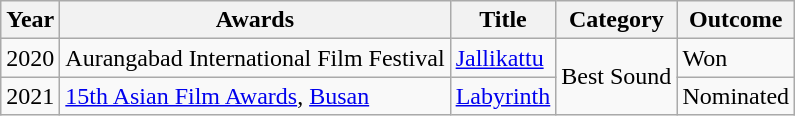<table class="wikitable" border="1">
<tr>
<th>Year</th>
<th>Awards</th>
<th>Title</th>
<th>Category</th>
<th>Outcome</th>
</tr>
<tr>
<td>2020</td>
<td>Aurangabad International Film Festival</td>
<td><a href='#'>Jallikattu</a></td>
<td rowspan="2">Best Sound</td>
<td>Won</td>
</tr>
<tr>
<td>2021</td>
<td><a href='#'>15th Asian Film Awards</a>, <a href='#'>Busan</a></td>
<td><a href='#'>Labyrinth</a></td>
<td>Nominated</td>
</tr>
</table>
